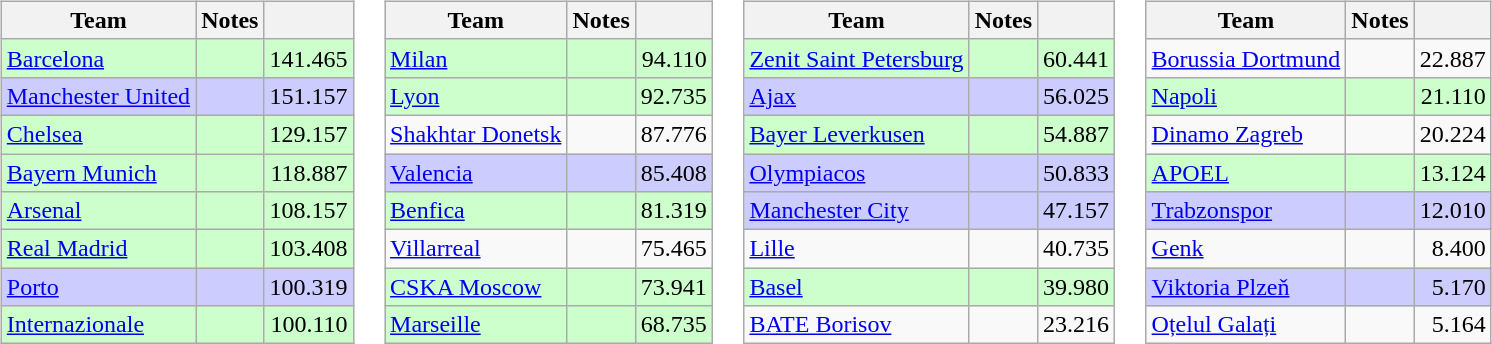<table>
<tr valign=top>
<td><br><table class="wikitable">
<tr>
<th>Team</th>
<th>Notes</th>
<th></th>
</tr>
<tr style="background:#cfc">
<td> <a href='#'>Barcelona</a></td>
<td></td>
<td align=right>141.465</td>
</tr>
<tr style="background:#ccf">
<td> <a href='#'>Manchester United</a></td>
<td></td>
<td align=right>151.157</td>
</tr>
<tr style="background:#cfc">
<td> <a href='#'>Chelsea</a></td>
<td></td>
<td align=right>129.157</td>
</tr>
<tr style="background:#cfc">
<td> <a href='#'>Bayern Munich</a></td>
<td></td>
<td align=right>118.887</td>
</tr>
<tr style="background:#cfc">
<td> <a href='#'>Arsenal</a></td>
<td></td>
<td align=right>108.157</td>
</tr>
<tr style="background:#cfc">
<td> <a href='#'>Real Madrid</a></td>
<td></td>
<td align=right>103.408</td>
</tr>
<tr style="background:#ccf">
<td> <a href='#'>Porto</a></td>
<td></td>
<td align=right>100.319</td>
</tr>
<tr style="background:#cfc">
<td> <a href='#'>Internazionale</a></td>
<td></td>
<td align=right>100.110</td>
</tr>
</table>
</td>
<td><br><table class="wikitable">
<tr>
<th>Team</th>
<th>Notes</th>
<th></th>
</tr>
<tr style="background:#cfc">
<td> <a href='#'>Milan</a></td>
<td></td>
<td align=right>94.110</td>
</tr>
<tr style="background:#cfc">
<td> <a href='#'>Lyon</a></td>
<td></td>
<td align=right>92.735</td>
</tr>
<tr>
<td> <a href='#'>Shakhtar Donetsk</a></td>
<td></td>
<td align=right>87.776</td>
</tr>
<tr style="background:#ccf">
<td> <a href='#'>Valencia</a></td>
<td></td>
<td align=right>85.408</td>
</tr>
<tr style="background:#cfc">
<td> <a href='#'>Benfica</a></td>
<td></td>
<td align=right>81.319</td>
</tr>
<tr>
<td> <a href='#'>Villarreal</a></td>
<td></td>
<td align=right>75.465</td>
</tr>
<tr style="background:#cfc">
<td> <a href='#'>CSKA Moscow</a></td>
<td></td>
<td align=right>73.941</td>
</tr>
<tr style="background:#cfc">
<td> <a href='#'>Marseille</a></td>
<td></td>
<td align=right>68.735</td>
</tr>
</table>
</td>
<td><br><table class="wikitable">
<tr>
<th>Team</th>
<th>Notes</th>
<th></th>
</tr>
<tr style="background:#cfc">
<td> <a href='#'>Zenit Saint Petersburg</a></td>
<td></td>
<td align=right>60.441</td>
</tr>
<tr style="background:#ccf">
<td> <a href='#'>Ajax</a></td>
<td></td>
<td align=right>56.025</td>
</tr>
<tr style="background:#cfc">
<td> <a href='#'>Bayer Leverkusen</a></td>
<td></td>
<td align=right>54.887</td>
</tr>
<tr style="background:#ccf">
<td> <a href='#'>Olympiacos</a></td>
<td></td>
<td align=right>50.833</td>
</tr>
<tr style="background:#ccf">
<td> <a href='#'>Manchester City</a></td>
<td></td>
<td align=right>47.157</td>
</tr>
<tr>
<td> <a href='#'>Lille</a></td>
<td></td>
<td align=right>40.735</td>
</tr>
<tr style="background:#cfc">
<td> <a href='#'>Basel</a></td>
<td></td>
<td align=right>39.980</td>
</tr>
<tr>
<td> <a href='#'>BATE Borisov</a></td>
<td></td>
<td align=right>23.216</td>
</tr>
</table>
</td>
<td><br><table class="wikitable">
<tr>
<th>Team</th>
<th>Notes</th>
<th></th>
</tr>
<tr>
<td> <a href='#'>Borussia Dortmund</a></td>
<td></td>
<td align=right>22.887</td>
</tr>
<tr style="background:#cfc">
<td> <a href='#'>Napoli</a></td>
<td></td>
<td align=right>21.110</td>
</tr>
<tr>
<td> <a href='#'>Dinamo Zagreb</a></td>
<td></td>
<td align=right>20.224</td>
</tr>
<tr style="background:#cfc">
<td> <a href='#'>APOEL</a></td>
<td></td>
<td align=right>13.124</td>
</tr>
<tr style="background:#ccf">
<td> <a href='#'>Trabzonspor</a></td>
<td></td>
<td align=right>12.010</td>
</tr>
<tr>
<td> <a href='#'>Genk</a></td>
<td></td>
<td align=right>8.400</td>
</tr>
<tr style="background:#ccf">
<td> <a href='#'>Viktoria Plzeň</a></td>
<td></td>
<td align=right>5.170</td>
</tr>
<tr>
<td> <a href='#'>Oțelul Galați</a></td>
<td></td>
<td align=right>5.164</td>
</tr>
</table>
</td>
</tr>
</table>
